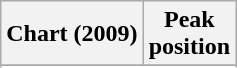<table class="wikitable sortable">
<tr>
<th align="left">Chart (2009)</th>
<th align="center">Peak<br>position</th>
</tr>
<tr>
</tr>
<tr>
</tr>
<tr>
</tr>
</table>
